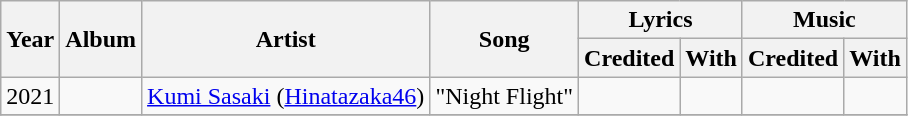<table class="wikitable">
<tr>
<th rowspan="2">Year</th>
<th rowspan="2">Album</th>
<th rowspan="2">Artist</th>
<th rowspan="2">Song</th>
<th colspan="2">Lyrics</th>
<th colspan="2">Music</th>
</tr>
<tr>
<th>Credited</th>
<th>With</th>
<th>Credited</th>
<th>With</th>
</tr>
<tr>
<td>2021</td>
<td></td>
<td align="center"><a href='#'>Kumi Sasaki</a> (<a href='#'>Hinatazaka46</a>)</td>
<td align="center">"Night Flight"</td>
<td></td>
<td></td>
<td></td>
<td></td>
</tr>
<tr>
</tr>
</table>
